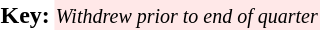<table>
<tr>
<td><strong>Key:</strong></td>
<td align="center" bgcolor=#FFE8E8><small><em>Withdrew prior to end of quarter</em></small></td>
</tr>
</table>
